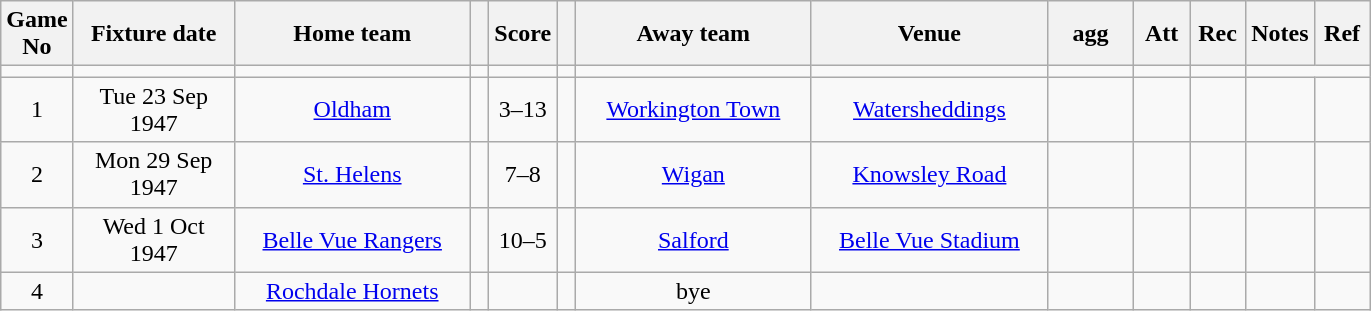<table class="wikitable" style="text-align:center;">
<tr>
<th width=20 abbr="No">Game No</th>
<th width=100 abbr="Date">Fixture date</th>
<th width=150 abbr="Home team">Home team</th>
<th width=5 abbr="space"></th>
<th width=20 abbr="Score">Score</th>
<th width=5 abbr="space"></th>
<th width=150 abbr="Away team">Away team</th>
<th width=150 abbr="Venue">Venue</th>
<th width=50 abbr="agg">agg</th>
<th width=30 abbr="Att">Att</th>
<th width=30 abbr="Rec">Rec</th>
<th width=20 abbr="Notes">Notes</th>
<th width=30 abbr="Ref">Ref</th>
</tr>
<tr>
<td></td>
<td></td>
<td></td>
<td></td>
<td></td>
<td></td>
<td></td>
<td></td>
<td></td>
<td></td>
<td></td>
</tr>
<tr>
<td>1</td>
<td>Tue 23 Sep 1947</td>
<td><a href='#'>Oldham</a></td>
<td></td>
<td>3–13</td>
<td></td>
<td><a href='#'>Workington Town</a></td>
<td><a href='#'>Watersheddings</a></td>
<td></td>
<td></td>
<td></td>
<td></td>
<td></td>
</tr>
<tr>
<td>2</td>
<td>Mon 29 Sep 1947</td>
<td><a href='#'>St. Helens</a></td>
<td></td>
<td>7–8</td>
<td></td>
<td><a href='#'>Wigan</a></td>
<td><a href='#'>Knowsley Road</a></td>
<td></td>
<td></td>
<td></td>
<td></td>
<td></td>
</tr>
<tr>
<td>3</td>
<td>Wed 1 Oct 1947</td>
<td><a href='#'>Belle Vue Rangers</a></td>
<td></td>
<td>10–5</td>
<td></td>
<td><a href='#'>Salford</a></td>
<td><a href='#'>Belle Vue Stadium</a></td>
<td></td>
<td></td>
<td></td>
<td></td>
<td></td>
</tr>
<tr>
<td>4</td>
<td></td>
<td><a href='#'>Rochdale Hornets</a></td>
<td></td>
<td></td>
<td></td>
<td>bye</td>
<td></td>
<td></td>
<td></td>
<td></td>
<td></td>
<td></td>
</tr>
</table>
